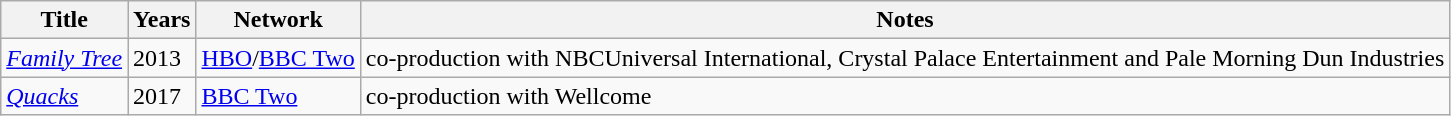<table class="wikitable sortable">
<tr>
<th>Title</th>
<th>Years</th>
<th>Network</th>
<th>Notes</th>
</tr>
<tr>
<td><em><a href='#'>Family Tree</a></em></td>
<td>2013</td>
<td><a href='#'>HBO</a>/<a href='#'>BBC Two</a></td>
<td>co-production with NBCUniversal International, Crystal Palace Entertainment and Pale Morning Dun Industries</td>
</tr>
<tr>
<td><em><a href='#'>Quacks</a></em></td>
<td>2017</td>
<td><a href='#'>BBC Two</a></td>
<td>co-production with Wellcome</td>
</tr>
</table>
